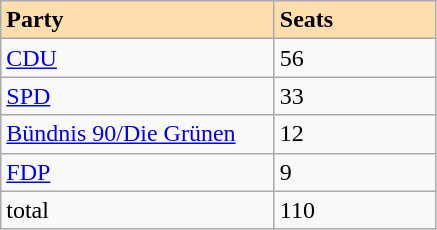<table class="wikitable">
<tr>
<th style="background:#ffdead; width:175px; text-align:left;">Party</th>
<th style="background:#ffdead; width:100px; text-align:left;">Seats</th>
</tr>
<tr>
<td><a href='#'>CDU</a></td>
<td>56</td>
</tr>
<tr>
<td><a href='#'>SPD</a></td>
<td>33</td>
</tr>
<tr>
<td><a href='#'>Bündnis 90/Die Grünen</a></td>
<td>12</td>
</tr>
<tr>
<td><a href='#'>FDP</a></td>
<td>9</td>
</tr>
<tr>
<td>total</td>
<td>110</td>
</tr>
</table>
